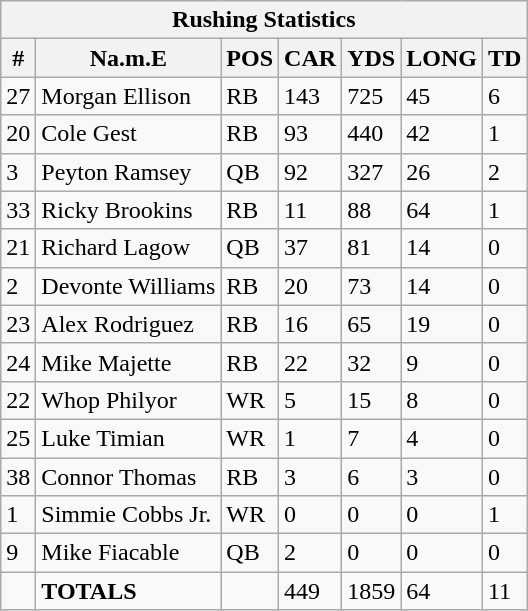<table class="wikitable sortable collapsible collapsed">
<tr>
<th colspan="7">Rushing Statistics</th>
</tr>
<tr>
<th>#</th>
<th>Na.m.E</th>
<th>POS</th>
<th>CAR</th>
<th>YDS</th>
<th>LONG</th>
<th>TD</th>
</tr>
<tr>
<td>27</td>
<td>Morgan Ellison</td>
<td>RB</td>
<td>143</td>
<td>725</td>
<td>45</td>
<td>6</td>
</tr>
<tr>
<td>20</td>
<td>Cole Gest</td>
<td>RB</td>
<td>93</td>
<td>440</td>
<td>42</td>
<td>1</td>
</tr>
<tr>
<td>3</td>
<td>Peyton Ramsey</td>
<td>QB</td>
<td>92</td>
<td>327</td>
<td>26</td>
<td>2</td>
</tr>
<tr>
<td>33</td>
<td>Ricky Brookins</td>
<td>RB</td>
<td>11</td>
<td>88</td>
<td>64</td>
<td>1</td>
</tr>
<tr>
<td>21</td>
<td>Richard Lagow</td>
<td>QB</td>
<td>37</td>
<td>81</td>
<td>14</td>
<td>0</td>
</tr>
<tr>
<td>2</td>
<td>Devonte Williams</td>
<td>RB</td>
<td>20</td>
<td>73</td>
<td>14</td>
<td>0</td>
</tr>
<tr>
<td>23</td>
<td>Alex Rodriguez</td>
<td>RB</td>
<td>16</td>
<td>65</td>
<td>19</td>
<td>0</td>
</tr>
<tr>
<td>24</td>
<td>Mike Majette</td>
<td>RB</td>
<td>22</td>
<td>32</td>
<td>9</td>
<td>0</td>
</tr>
<tr>
<td>22</td>
<td>Whop Philyor</td>
<td>WR</td>
<td>5</td>
<td>15</td>
<td>8</td>
<td>0</td>
</tr>
<tr>
<td>25</td>
<td>Luke Timian</td>
<td>WR</td>
<td>1</td>
<td>7</td>
<td>4</td>
<td>0</td>
</tr>
<tr>
<td>38</td>
<td>Connor Thomas</td>
<td>RB</td>
<td>3</td>
<td>6</td>
<td>3</td>
<td>0</td>
</tr>
<tr>
<td>1</td>
<td>Simmie Cobbs Jr.</td>
<td>WR</td>
<td>0</td>
<td>0</td>
<td>0</td>
<td>1</td>
</tr>
<tr>
<td>9</td>
<td>Mike Fiacable</td>
<td>QB</td>
<td>2</td>
<td>0</td>
<td>0</td>
<td>0</td>
</tr>
<tr>
<td></td>
<td><strong>TOTALS</strong></td>
<td></td>
<td>449</td>
<td>1859</td>
<td>64</td>
<td>11</td>
</tr>
</table>
